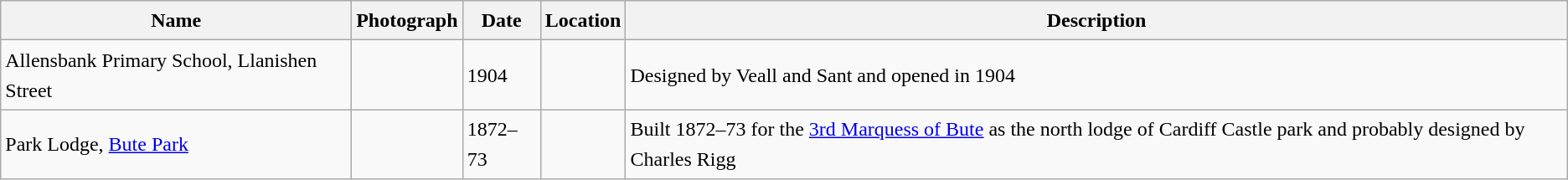<table class="wikitable sortable" style="border:0px;text-align:left;line-height:150%;">
<tr>
<th>Name</th>
<th class="unsortable">Photograph</th>
<th class="unsortable">Date</th>
<th class="unsortable">Location</th>
<th class="unsortable">Description</th>
</tr>
<tr>
<td>Allensbank Primary School, Llanishen Street</td>
<td></td>
<td>1904</td>
<td><small></small></td>
<td>Designed by Veall and Sant and opened in 1904</td>
</tr>
<tr>
<td>Park Lodge, <a href='#'>Bute Park</a></td>
<td></td>
<td>1872–73</td>
<td><small></small></td>
<td>Built 1872–73 for the <a href='#'>3rd Marquess of Bute</a> as the north lodge of Cardiff Castle park and probably designed by Charles Rigg</td>
</tr>
<tr>
</tr>
</table>
